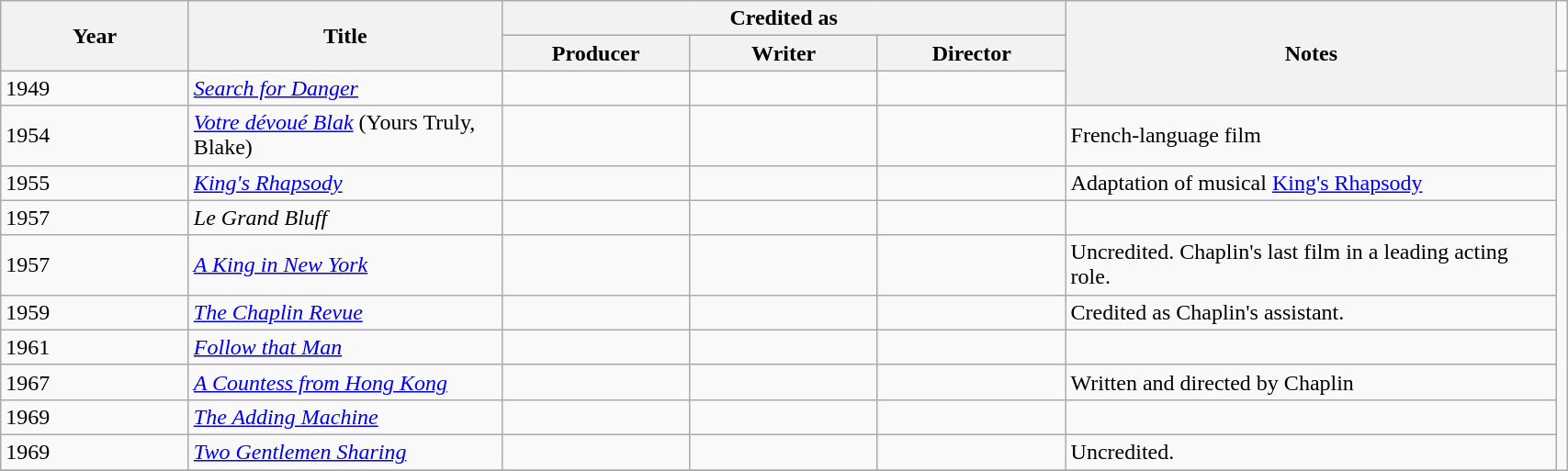<table class="wikitable sortable" width="90%">
<tr>
<th width="12%" rowspan="2" scope="col">Year</th>
<th width="20%" rowspan="2" scope="col">Title</th>
<th colspan="3" scope="col">Credited as</th>
<th rowspan="3" scope="col">Notes</th>
</tr>
<tr>
<th width="12%">Producer</th>
<th width="12%">Writer</th>
<th width="12%">Director</th>
</tr>
<tr>
<td align="left">1949</td>
<td><em><a href='#'>Search for Danger</a></em></td>
<td></td>
<td></td>
<td></td>
<td></td>
</tr>
<tr>
<td align="left">1954</td>
<td><em><a href='#'>Votre dévoué Blak</a></em> (Yours Truly, Blake)</td>
<td></td>
<td></td>
<td></td>
<td>French-language film</td>
</tr>
<tr>
<td align="left">1955</td>
<td><em><a href='#'>King's Rhapsody</a></em></td>
<td></td>
<td></td>
<td></td>
<td>Adaptation of musical <a href='#'>King's Rhapsody</a></td>
</tr>
<tr>
<td align="left">1957</td>
<td><em>Le Grand Bluff</em></td>
<td></td>
<td></td>
<td></td>
<td></td>
</tr>
<tr>
<td align="left">1957</td>
<td><em><a href='#'>A King in New York</a></em></td>
<td></td>
<td></td>
<td></td>
<td>Uncredited. Chaplin's last film in a leading acting role.</td>
</tr>
<tr>
<td align="left">1959</td>
<td><em><a href='#'>The Chaplin Revue</a> </em></td>
<td></td>
<td></td>
<td></td>
<td>Credited as Chaplin's assistant.</td>
</tr>
<tr>
<td align="left">1961</td>
<td><em><a href='#'>Follow that Man</a></em></td>
<td></td>
<td></td>
<td></td>
<td></td>
</tr>
<tr>
<td align="left">1967</td>
<td><em><a href='#'>A Countess from Hong Kong</a></em></td>
<td></td>
<td></td>
<td></td>
<td>Written and directed by Chaplin</td>
</tr>
<tr>
<td align="left">1969</td>
<td><em><a href='#'>The Adding Machine</a></em></td>
<td></td>
<td></td>
<td></td>
<td></td>
</tr>
<tr>
<td align="left">1969</td>
<td><em><a href='#'>Two Gentlemen Sharing</a></em></td>
<td></td>
<td></td>
<td></td>
<td>Uncredited.</td>
</tr>
<tr>
</tr>
</table>
